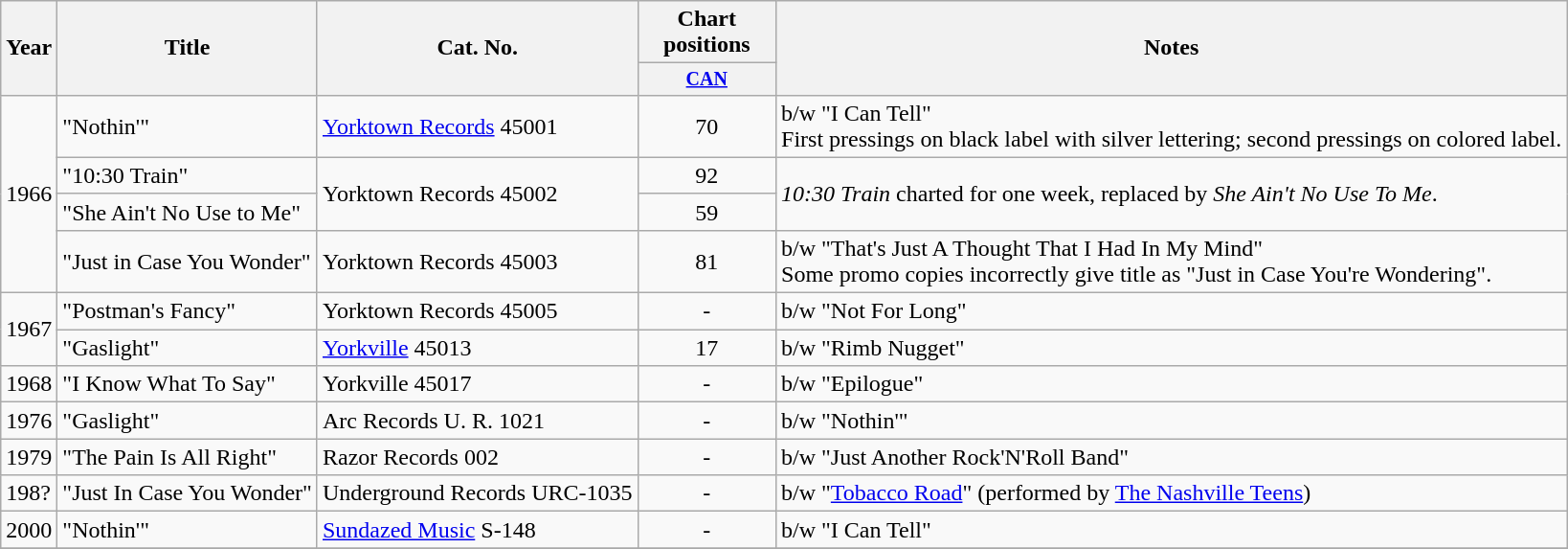<table class="wikitable">
<tr>
<th rowspan="2">Year</th>
<th rowspan="2">Title</th>
<th rowspan="2">Cat. No.</th>
<th colspan="1">Chart positions</th>
<th rowspan="2">Notes</th>
</tr>
<tr style="font-size: smaller;">
<th width="90"><a href='#'>CAN</a></th>
</tr>
<tr>
<td rowspan=4>1966</td>
<td>"Nothin'"</td>
<td><a href='#'>Yorktown Records</a> 45001</td>
<td align="center">70</td>
<td rowspan="1">b/w "I Can Tell"<br>First pressings on black label with silver lettering; second pressings on colored label.</td>
</tr>
<tr>
<td>"10:30 Train"</td>
<td rowspan="2">Yorktown Records 45002</td>
<td align="center">92</td>
<td rowspan="2"><em>10:30 Train</em> charted for one week, replaced by <em>She Ain't No Use To Me</em>.</td>
</tr>
<tr>
<td>"She Ain't No Use to Me"</td>
<td align="center">59</td>
</tr>
<tr>
<td>"Just in Case You Wonder"</td>
<td>Yorktown Records 45003</td>
<td align="center">81</td>
<td>b/w "That's Just A Thought That I Had In My Mind"<br>Some promo copies incorrectly give title as "Just in Case You're Wondering".</td>
</tr>
<tr>
<td rowspan=2>1967</td>
<td>"Postman's Fancy"</td>
<td>Yorktown Records 45005</td>
<td align="center">-</td>
<td>b/w "Not For Long"</td>
</tr>
<tr>
<td>"Gaslight"</td>
<td><a href='#'>Yorkville</a> 45013</td>
<td align="center">17</td>
<td>b/w "Rimb Nugget"</td>
</tr>
<tr>
<td rowspan=1>1968</td>
<td>"I Know What To Say"</td>
<td>Yorkville 45017</td>
<td align="center">-</td>
<td>b/w "Epilogue"</td>
</tr>
<tr>
<td rowspan=1>1976</td>
<td>"Gaslight"</td>
<td>Arc Records U. R. 1021</td>
<td align="center">-</td>
<td>b/w "Nothin'"</td>
</tr>
<tr>
<td rowspan=1>1979</td>
<td>"The Pain Is All Right"</td>
<td>Razor Records 002</td>
<td align="center">-</td>
<td>b/w "Just Another Rock'N'Roll Band"</td>
</tr>
<tr>
<td rowspan=1>198?</td>
<td>"Just In Case You Wonder"</td>
<td>Underground Records URC-1035</td>
<td align="center">-</td>
<td>b/w "<a href='#'>Tobacco Road</a>" (performed by <a href='#'>The Nashville Teens</a>)</td>
</tr>
<tr>
<td rowspan=1>2000</td>
<td>"Nothin'"</td>
<td><a href='#'>Sundazed Music</a> S-148</td>
<td align="center">-</td>
<td rowspan="1">b/w "I Can Tell"</td>
</tr>
<tr>
</tr>
</table>
